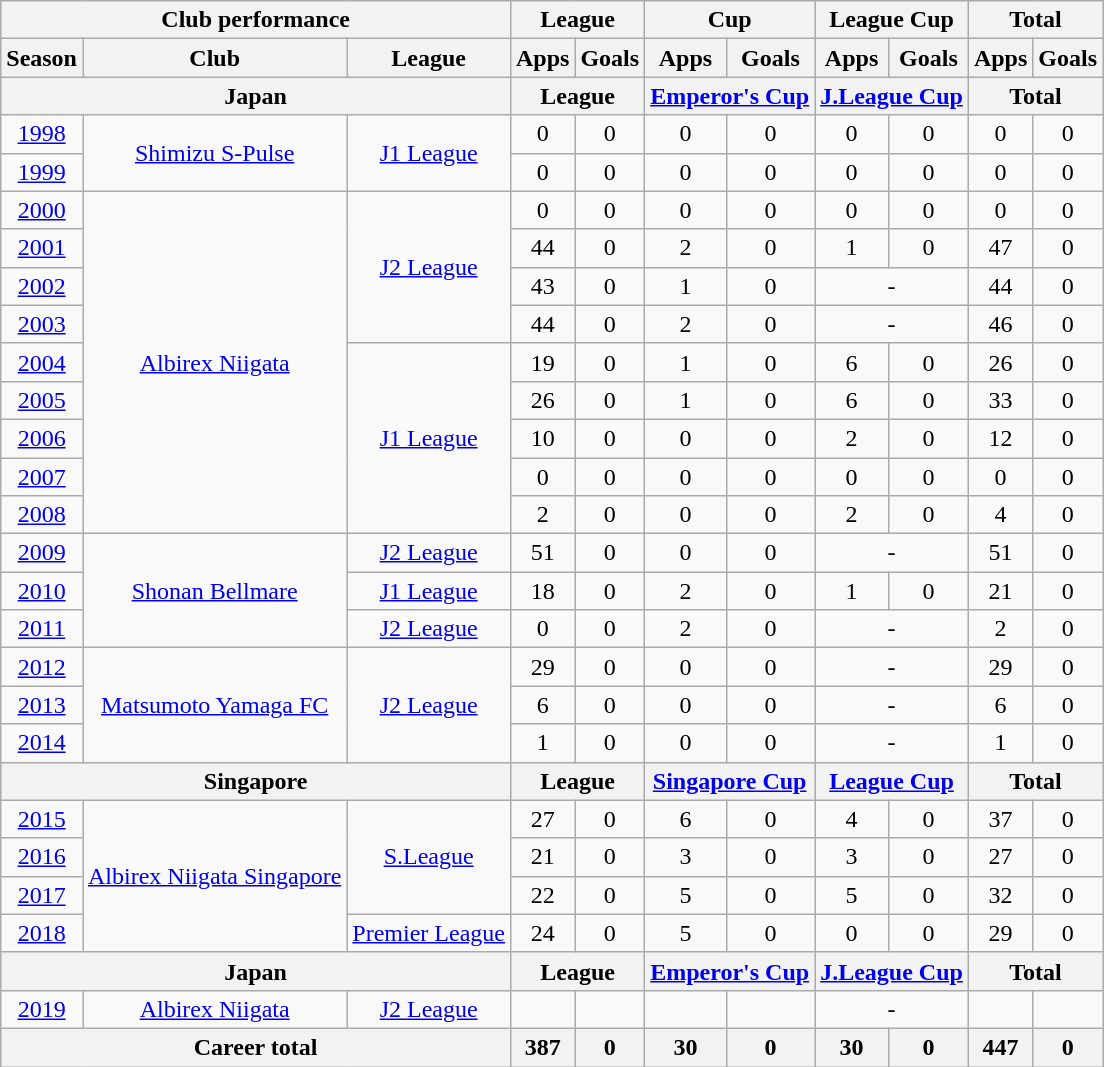<table class="wikitable" style="text-align:center">
<tr>
<th colspan=3>Club performance</th>
<th colspan=2>League</th>
<th colspan=2>Cup</th>
<th colspan=2>League Cup</th>
<th colspan=2>Total</th>
</tr>
<tr>
<th>Season</th>
<th>Club</th>
<th>League</th>
<th>Apps</th>
<th>Goals</th>
<th>Apps</th>
<th>Goals</th>
<th>Apps</th>
<th>Goals</th>
<th>Apps</th>
<th>Goals</th>
</tr>
<tr>
<th colspan=3>Japan</th>
<th colspan=2>League</th>
<th colspan=2><a href='#'>Emperor's Cup</a></th>
<th colspan=2><a href='#'>J.League Cup</a></th>
<th colspan=2>Total</th>
</tr>
<tr>
<td><a href='#'>1998</a></td>
<td rowspan="2"><a href='#'>Shimizu S-Pulse</a></td>
<td rowspan="2"><a href='#'>J1 League</a></td>
<td>0</td>
<td>0</td>
<td>0</td>
<td>0</td>
<td>0</td>
<td>0</td>
<td>0</td>
<td>0</td>
</tr>
<tr>
<td><a href='#'>1999</a></td>
<td>0</td>
<td>0</td>
<td>0</td>
<td>0</td>
<td>0</td>
<td>0</td>
<td>0</td>
<td>0</td>
</tr>
<tr>
<td><a href='#'>2000</a></td>
<td rowspan="9"><a href='#'>Albirex Niigata</a></td>
<td rowspan="4"><a href='#'>J2 League</a></td>
<td>0</td>
<td>0</td>
<td>0</td>
<td>0</td>
<td>0</td>
<td>0</td>
<td>0</td>
<td>0</td>
</tr>
<tr>
<td><a href='#'>2001</a></td>
<td>44</td>
<td>0</td>
<td>2</td>
<td>0</td>
<td>1</td>
<td>0</td>
<td>47</td>
<td>0</td>
</tr>
<tr>
<td><a href='#'>2002</a></td>
<td>43</td>
<td>0</td>
<td>1</td>
<td>0</td>
<td colspan="2">-</td>
<td>44</td>
<td>0</td>
</tr>
<tr>
<td><a href='#'>2003</a></td>
<td>44</td>
<td>0</td>
<td>2</td>
<td>0</td>
<td colspan="2">-</td>
<td>46</td>
<td>0</td>
</tr>
<tr>
<td><a href='#'>2004</a></td>
<td rowspan="5"><a href='#'>J1 League</a></td>
<td>19</td>
<td>0</td>
<td>1</td>
<td>0</td>
<td>6</td>
<td>0</td>
<td>26</td>
<td>0</td>
</tr>
<tr>
<td><a href='#'>2005</a></td>
<td>26</td>
<td>0</td>
<td>1</td>
<td>0</td>
<td>6</td>
<td>0</td>
<td>33</td>
<td>0</td>
</tr>
<tr>
<td><a href='#'>2006</a></td>
<td>10</td>
<td>0</td>
<td>0</td>
<td>0</td>
<td>2</td>
<td>0</td>
<td>12</td>
<td>0</td>
</tr>
<tr>
<td><a href='#'>2007</a></td>
<td>0</td>
<td>0</td>
<td>0</td>
<td>0</td>
<td>0</td>
<td>0</td>
<td>0</td>
<td>0</td>
</tr>
<tr>
<td><a href='#'>2008</a></td>
<td>2</td>
<td>0</td>
<td>0</td>
<td>0</td>
<td>2</td>
<td>0</td>
<td>4</td>
<td>0</td>
</tr>
<tr>
<td><a href='#'>2009</a></td>
<td rowspan="3"><a href='#'>Shonan Bellmare</a></td>
<td><a href='#'>J2 League</a></td>
<td>51</td>
<td>0</td>
<td>0</td>
<td>0</td>
<td colspan="2">-</td>
<td>51</td>
<td>0</td>
</tr>
<tr>
<td><a href='#'>2010</a></td>
<td><a href='#'>J1 League</a></td>
<td>18</td>
<td>0</td>
<td>2</td>
<td>0</td>
<td>1</td>
<td>0</td>
<td>21</td>
<td>0</td>
</tr>
<tr>
<td><a href='#'>2011</a></td>
<td><a href='#'>J2 League</a></td>
<td>0</td>
<td>0</td>
<td>2</td>
<td>0</td>
<td colspan="2">-</td>
<td>2</td>
<td>0</td>
</tr>
<tr>
<td><a href='#'>2012</a></td>
<td rowspan="3"><a href='#'>Matsumoto Yamaga FC</a></td>
<td rowspan="3"><a href='#'>J2 League</a></td>
<td>29</td>
<td>0</td>
<td>0</td>
<td>0</td>
<td colspan="2">-</td>
<td>29</td>
<td>0</td>
</tr>
<tr>
<td><a href='#'>2013</a></td>
<td>6</td>
<td>0</td>
<td>0</td>
<td>0</td>
<td colspan="2">-</td>
<td>6</td>
<td>0</td>
</tr>
<tr>
<td><a href='#'>2014</a></td>
<td>1</td>
<td>0</td>
<td>0</td>
<td>0</td>
<td colspan="2">-</td>
<td>1</td>
<td>0</td>
</tr>
<tr>
<th colspan=3>Singapore</th>
<th colspan=2>League</th>
<th colspan=2><a href='#'>Singapore Cup</a></th>
<th colspan=2><a href='#'>League Cup</a></th>
<th colspan=2>Total</th>
</tr>
<tr>
<td><a href='#'>2015</a></td>
<td rowspan="4"><a href='#'>Albirex Niigata Singapore</a></td>
<td rowspan="3"><a href='#'>S.League</a></td>
<td>27</td>
<td>0</td>
<td>6</td>
<td>0</td>
<td>4</td>
<td>0</td>
<td>37</td>
<td>0</td>
</tr>
<tr>
<td><a href='#'>2016</a></td>
<td>21</td>
<td>0</td>
<td>3</td>
<td>0</td>
<td>3</td>
<td>0</td>
<td>27</td>
<td>0</td>
</tr>
<tr>
<td><a href='#'>2017</a></td>
<td>22</td>
<td>0</td>
<td>5</td>
<td>0</td>
<td>5</td>
<td>0</td>
<td>32</td>
<td>0</td>
</tr>
<tr>
<td><a href='#'>2018</a></td>
<td><a href='#'>Premier League</a></td>
<td>24</td>
<td>0</td>
<td>5</td>
<td>0</td>
<td>0</td>
<td>0</td>
<td>29</td>
<td>0</td>
</tr>
<tr>
<th colspan=3>Japan</th>
<th colspan=2>League</th>
<th colspan=2><a href='#'>Emperor's Cup</a></th>
<th colspan=2><a href='#'>J.League Cup</a></th>
<th colspan=2>Total</th>
</tr>
<tr>
<td><a href='#'>2019</a></td>
<td><a href='#'>Albirex Niigata</a></td>
<td><a href='#'>J2 League</a></td>
<td></td>
<td></td>
<td></td>
<td></td>
<td colspan="2">-</td>
<td></td>
<td></td>
</tr>
<tr>
<th colspan=3>Career total</th>
<th>387</th>
<th>0</th>
<th>30</th>
<th>0</th>
<th>30</th>
<th>0</th>
<th>447</th>
<th>0</th>
</tr>
</table>
